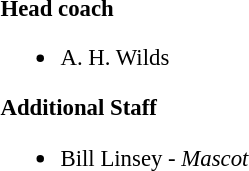<table class="toccolours" style="text-align: left;">
<tr>
<td style="font-size: 95%;" valign="top"><br><strong>Head coach</strong><ul><li>A. H. Wilds</li></ul><strong>Additional Staff</strong><ul><li>Bill Linsey - <em>Mascot</em></li></ul></td>
</tr>
</table>
